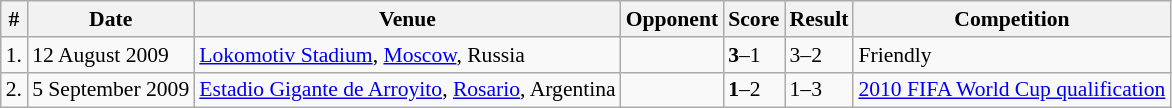<table class="wikitable sortable" style="font-size:90%">
<tr>
<th>#</th>
<th>Date</th>
<th>Venue</th>
<th>Opponent</th>
<th>Score</th>
<th>Result</th>
<th>Competition</th>
</tr>
<tr>
<td>1.</td>
<td>12 August 2009</td>
<td><a href='#'>Lokomotiv Stadium</a>, <a href='#'>Moscow</a>, Russia</td>
<td></td>
<td><strong>3</strong>–1</td>
<td>3–2</td>
<td>Friendly</td>
</tr>
<tr>
<td>2.</td>
<td>5 September 2009</td>
<td><a href='#'>Estadio Gigante de Arroyito</a>, <a href='#'>Rosario</a>, Argentina</td>
<td></td>
<td><strong>1</strong>–2</td>
<td>1–3</td>
<td><a href='#'>2010 FIFA World Cup qualification</a></td>
</tr>
</table>
